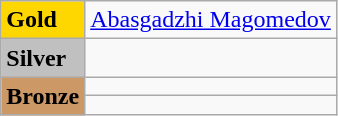<table class="wikitable">
<tr>
<td bgcolor="gold"><strong>Gold</strong></td>
<td {{flagathlete> <a href='#'>Abasgadzhi Magomedov</a> </td>
</tr>
<tr>
<td bgcolor="silver"><strong>Silver</strong></td>
<td></td>
</tr>
<tr>
<td rowspan="2" bgcolor="#cc9966"><strong>Bronze</strong></td>
<td></td>
</tr>
<tr>
<td></td>
</tr>
</table>
